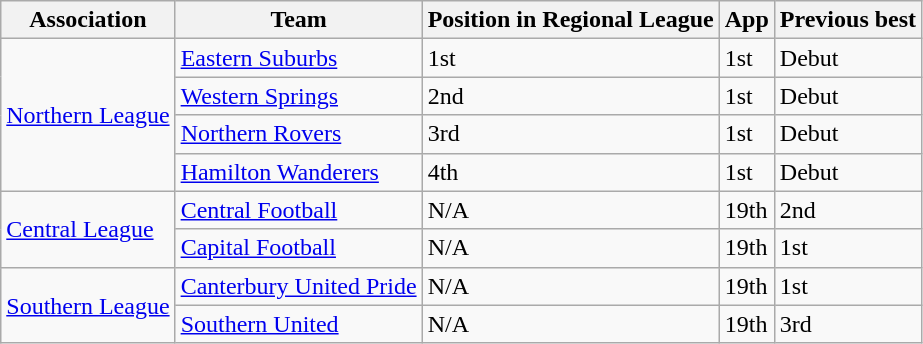<table class="wikitable">
<tr>
<th>Association</th>
<th>Team</th>
<th>Position in Regional League</th>
<th>App </th>
<th>Previous best </th>
</tr>
<tr>
<td rowspan=4><a href='#'>Northern League</a> </td>
<td><a href='#'>Eastern Suburbs</a></td>
<td>1st</td>
<td>1st</td>
<td>Debut</td>
</tr>
<tr>
<td><a href='#'>Western Springs</a></td>
<td>2nd</td>
<td>1st</td>
<td>Debut</td>
</tr>
<tr>
<td><a href='#'>Northern Rovers</a></td>
<td>3rd</td>
<td>1st</td>
<td>Debut</td>
</tr>
<tr>
<td><a href='#'>Hamilton Wanderers</a></td>
<td>4th</td>
<td>1st</td>
<td>Debut</td>
</tr>
<tr>
<td rowspan=2><a href='#'>Central League</a> </td>
<td><a href='#'>Central Football</a></td>
<td>N/A</td>
<td>19th </td>
<td>2nd </td>
</tr>
<tr>
<td><a href='#'>Capital Football</a></td>
<td>N/A</td>
<td>19th </td>
<td>1st </td>
</tr>
<tr>
<td rowspan=2><a href='#'>Southern League</a> </td>
<td><a href='#'>Canterbury United Pride</a></td>
<td>N/A</td>
<td>19th </td>
<td>1st </td>
</tr>
<tr>
<td><a href='#'>Southern United</a></td>
<td>N/A</td>
<td>19th </td>
<td>3rd </td>
</tr>
</table>
